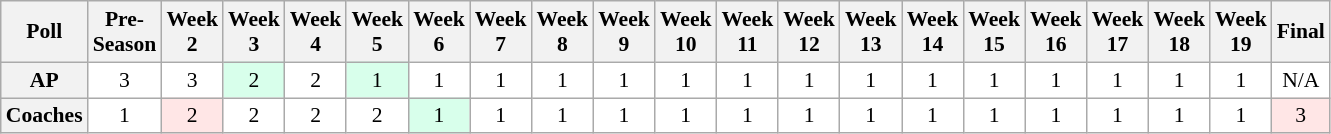<table class="wikitable" style="white-space:nowrap;font-size:90%">
<tr>
<th>Poll</th>
<th>Pre-<br>Season</th>
<th>Week<br>2</th>
<th>Week<br>3</th>
<th>Week<br>4</th>
<th>Week<br>5</th>
<th>Week<br>6</th>
<th>Week<br>7</th>
<th>Week<br>8</th>
<th>Week<br>9</th>
<th>Week<br>10</th>
<th>Week<br>11</th>
<th>Week<br>12</th>
<th>Week<br>13</th>
<th>Week<br>14</th>
<th>Week<br>15</th>
<th>Week<br>16</th>
<th>Week<br>17</th>
<th>Week<br>18</th>
<th>Week<br>19</th>
<th>Final</th>
</tr>
<tr style="text-align:center;">
<th>AP</th>
<td style="background:#FFF;">3</td>
<td style="background:#FFF;">3</td>
<td style="background:#D8FFEB;">2</td>
<td style="background:#FFF;">2</td>
<td style="background:#D8FFEB;">1</td>
<td style="background:#FFF;">1</td>
<td style="background:#FFF;">1</td>
<td style="background:#FFF;">1</td>
<td style="background:#FFF;">1</td>
<td style="background:#FFF;">1</td>
<td style="background:#FFF;">1</td>
<td style="background:#FFF;">1</td>
<td style="background:#FFF;">1</td>
<td style="background:#FFF;">1</td>
<td style="background:#FFF;">1</td>
<td style="background:#FFF;">1</td>
<td style="background:#FFF;">1</td>
<td style="background:#FFF;">1</td>
<td style="background:#FFF;">1</td>
<td style="background:#FFF;">N/A</td>
</tr>
<tr style="text-align:center;">
<th>Coaches</th>
<td style="background:#FFF;">1</td>
<td style="background:#FFE6E6;">2</td>
<td style="background:#FFF;">2</td>
<td style="background:#FFF;">2</td>
<td style="background:#FFF;">2</td>
<td style="background:#D8FFEB;">1</td>
<td style="background:#FFF;">1</td>
<td style="background:#FFF;">1</td>
<td style="background:#FFF;">1</td>
<td style="background:#FFF;">1</td>
<td style="background:#FFF;">1</td>
<td style="background:#FFF;">1</td>
<td style="background:#FFF;">1</td>
<td style="background:#FFF;">1</td>
<td style="background:#FFF;">1</td>
<td style="background:#FFF;">1</td>
<td style="background:#FFF;">1</td>
<td style="background:#FFF;">1</td>
<td style="background:#FFF;">1</td>
<td style="background:#FFE6E6;">3</td>
</tr>
</table>
